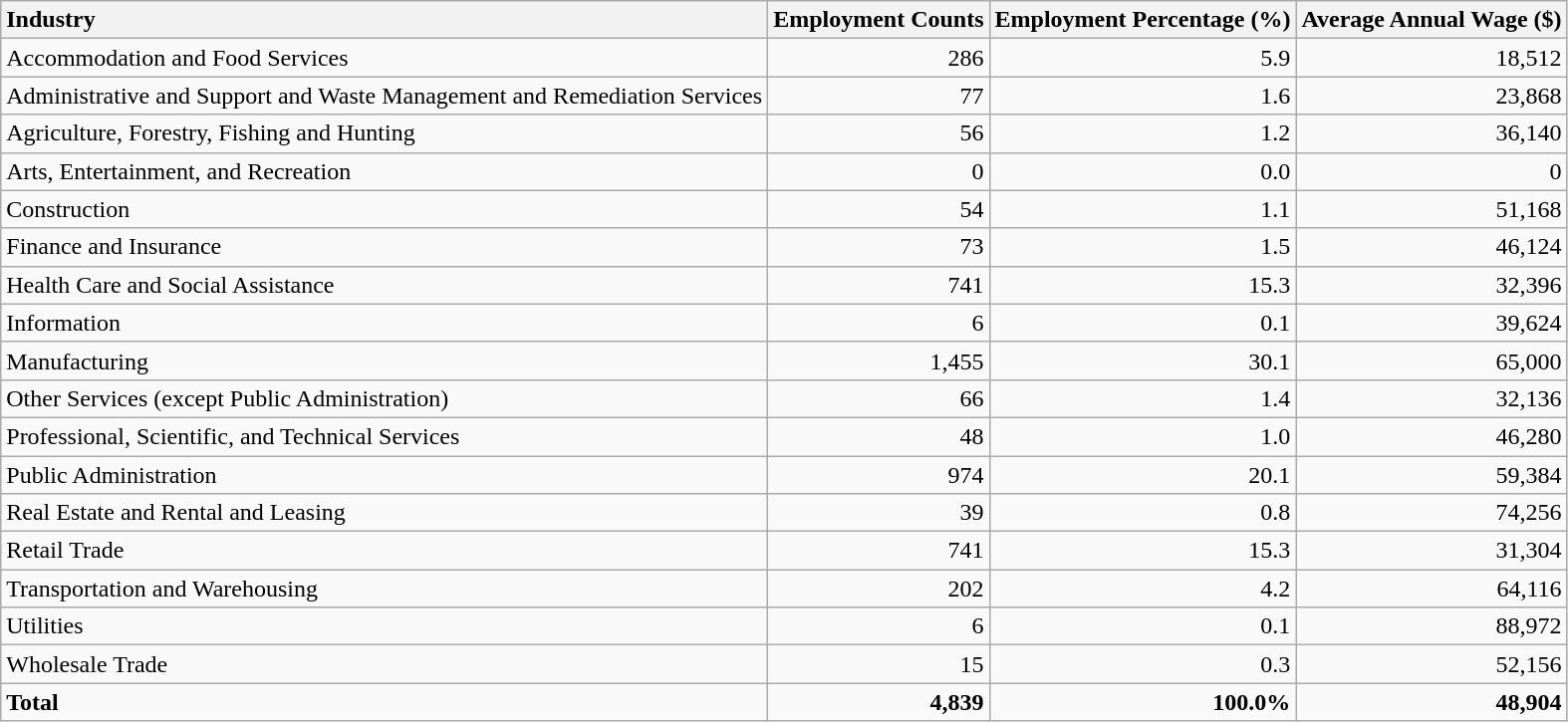<table class="wikitable sortable">
<tr>
<th style="text-align:left;">Industry</th>
<th style="text-align:right;">Employment Counts</th>
<th style="text-align:right;">Employment Percentage (%)</th>
<th style="text-align:right;">Average Annual Wage ($)</th>
</tr>
<tr>
<td style="text-align:left;">Accommodation and Food Services</td>
<td style="text-align:right;">286</td>
<td style="text-align:right;">5.9</td>
<td style="text-align:right;">18,512</td>
</tr>
<tr>
<td style="text-align:left;">Administrative and Support and Waste Management and Remediation Services</td>
<td style="text-align:right;">77</td>
<td style="text-align:right;">1.6</td>
<td style="text-align:right;">23,868</td>
</tr>
<tr>
<td style="text-align:left;">Agriculture, Forestry, Fishing and Hunting</td>
<td style="text-align:right;">56</td>
<td style="text-align:right;">1.2</td>
<td style="text-align:right;">36,140</td>
</tr>
<tr>
<td style="text-align:left;">Arts, Entertainment, and Recreation</td>
<td style="text-align:right;">0</td>
<td style="text-align:right;">0.0</td>
<td style="text-align:right;">0</td>
</tr>
<tr>
<td style="text-align:left;">Construction</td>
<td style="text-align:right;">54</td>
<td style="text-align:right;">1.1</td>
<td style="text-align:right;">51,168</td>
</tr>
<tr>
<td style="text-align:left;">Finance and Insurance</td>
<td style="text-align:right;">73</td>
<td style="text-align:right;">1.5</td>
<td style="text-align:right;">46,124</td>
</tr>
<tr>
<td style="text-align:left;">Health Care and Social Assistance</td>
<td style="text-align:right;">741</td>
<td style="text-align:right;">15.3</td>
<td style="text-align:right;">32,396</td>
</tr>
<tr>
<td style="text-align:left;">Information</td>
<td style="text-align:right;">6</td>
<td style="text-align:right;">0.1</td>
<td style="text-align:right;">39,624</td>
</tr>
<tr>
<td style="text-align:left;">Manufacturing</td>
<td style="text-align:right;">1,455</td>
<td style="text-align:right;">30.1</td>
<td style="text-align:right;">65,000</td>
</tr>
<tr>
<td style="text-align:left;">Other Services (except Public Administration)</td>
<td style="text-align:right;">66</td>
<td style="text-align:right;">1.4</td>
<td style="text-align:right;">32,136</td>
</tr>
<tr>
<td style="text-align:left;">Professional, Scientific, and Technical Services</td>
<td style="text-align:right;">48</td>
<td style="text-align:right;">1.0</td>
<td style="text-align:right;">46,280</td>
</tr>
<tr>
<td style="text-align:left;">Public Administration</td>
<td style="text-align:right;">974</td>
<td style="text-align:right;">20.1</td>
<td style="text-align:right;">59,384</td>
</tr>
<tr>
<td style="text-align:left;">Real Estate and Rental and Leasing</td>
<td style="text-align:right;">39</td>
<td style="text-align:right;">0.8</td>
<td style="text-align:right;">74,256</td>
</tr>
<tr>
<td style="text-align:left;">Retail Trade</td>
<td style="text-align:right;">741</td>
<td style="text-align:right;">15.3</td>
<td style="text-align:right;">31,304</td>
</tr>
<tr>
<td style="text-align:left;">Transportation and Warehousing</td>
<td style="text-align:right;">202</td>
<td style="text-align:right;">4.2</td>
<td style="text-align:right;">64,116</td>
</tr>
<tr>
<td style="text-align:left;">Utilities</td>
<td style="text-align:right;">6</td>
<td style="text-align:right;">0.1</td>
<td style="text-align:right;">88,972</td>
</tr>
<tr>
<td style="text-align:left;">Wholesale Trade</td>
<td style="text-align:right;">15</td>
<td style="text-align:right;">0.3</td>
<td style="text-align:right;">52,156</td>
</tr>
<tr>
<td style="text-align:left; font-weight:bold;"><strong>Total</strong></td>
<td style="text-align:right; font-weight:bold;"><strong>4,839</strong></td>
<td style="text-align:right; font-weight:bold;"><strong>100.0%</strong></td>
<td style="text-align:right; font-weight:bold;"><strong>48,904</strong></td>
</tr>
</table>
